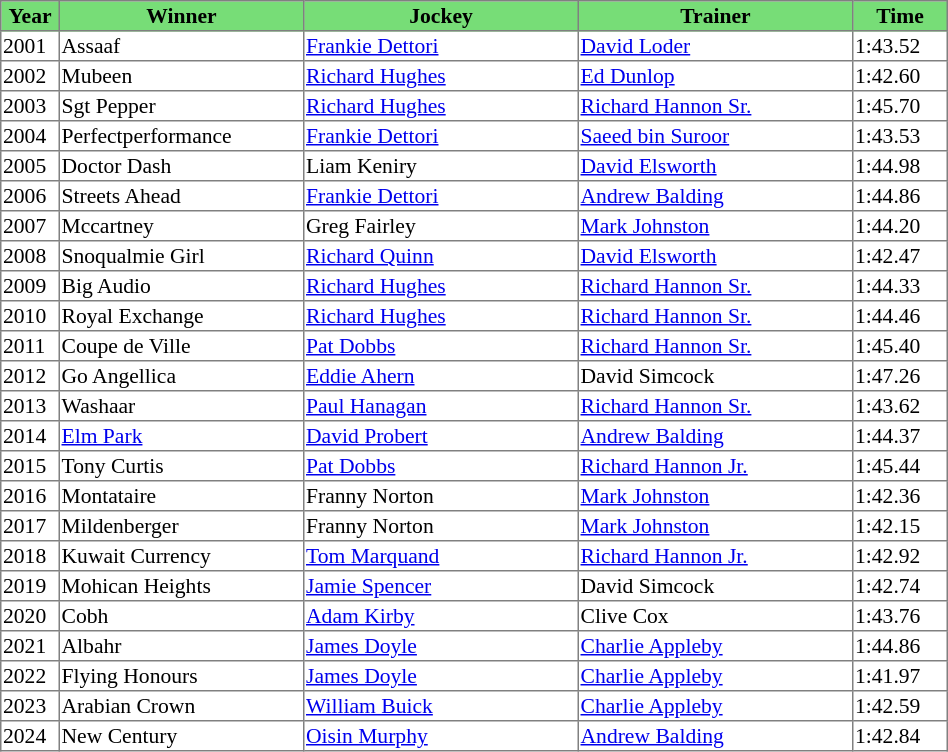<table class = "sortable" | border="1" style="border-collapse: collapse; font-size:90%">
<tr bgcolor="#77dd77" align="center">
<th style="width:36px"><strong>Year</strong></th>
<th style="width:160px"><strong>Winner</strong></th>
<th style="width:180px"><strong>Jockey</strong></th>
<th style="width:180px"><strong>Trainer</strong></th>
<th style="width:60px"><strong>Time</strong></th>
</tr>
<tr>
<td>2001</td>
<td>Assaaf</td>
<td><a href='#'>Frankie Dettori</a></td>
<td><a href='#'>David Loder</a></td>
<td>1:43.52</td>
</tr>
<tr>
<td>2002</td>
<td>Mubeen</td>
<td><a href='#'>Richard Hughes</a></td>
<td><a href='#'>Ed Dunlop</a></td>
<td>1:42.60</td>
</tr>
<tr>
<td>2003</td>
<td>Sgt Pepper</td>
<td><a href='#'>Richard Hughes</a></td>
<td><a href='#'>Richard Hannon Sr.</a></td>
<td>1:45.70</td>
</tr>
<tr>
<td>2004</td>
<td>Perfectperformance</td>
<td><a href='#'>Frankie Dettori</a></td>
<td><a href='#'>Saeed bin Suroor</a></td>
<td>1:43.53</td>
</tr>
<tr>
<td>2005</td>
<td>Doctor Dash</td>
<td>Liam Keniry</td>
<td><a href='#'>David Elsworth</a></td>
<td>1:44.98</td>
</tr>
<tr>
<td>2006</td>
<td>Streets Ahead</td>
<td><a href='#'>Frankie Dettori</a></td>
<td><a href='#'>Andrew Balding</a></td>
<td>1:44.86</td>
</tr>
<tr>
<td>2007</td>
<td>Mccartney</td>
<td>Greg Fairley</td>
<td><a href='#'>Mark Johnston</a></td>
<td>1:44.20</td>
</tr>
<tr>
<td>2008</td>
<td>Snoqualmie Girl</td>
<td><a href='#'>Richard Quinn</a></td>
<td><a href='#'>David Elsworth</a></td>
<td>1:42.47</td>
</tr>
<tr>
<td>2009</td>
<td>Big Audio</td>
<td><a href='#'>Richard Hughes</a></td>
<td><a href='#'>Richard Hannon Sr.</a></td>
<td>1:44.33</td>
</tr>
<tr>
<td>2010</td>
<td>Royal Exchange</td>
<td><a href='#'>Richard Hughes</a></td>
<td><a href='#'>Richard Hannon Sr.</a></td>
<td>1:44.46</td>
</tr>
<tr>
<td>2011</td>
<td>Coupe de Ville</td>
<td><a href='#'>Pat Dobbs</a></td>
<td><a href='#'>Richard Hannon Sr.</a></td>
<td>1:45.40</td>
</tr>
<tr>
<td>2012</td>
<td>Go Angellica</td>
<td><a href='#'>Eddie Ahern</a></td>
<td>David Simcock</td>
<td>1:47.26</td>
</tr>
<tr>
<td>2013</td>
<td>Washaar</td>
<td><a href='#'>Paul Hanagan</a></td>
<td><a href='#'>Richard Hannon Sr.</a></td>
<td>1:43.62</td>
</tr>
<tr>
<td>2014</td>
<td><a href='#'>Elm Park</a></td>
<td><a href='#'>David Probert</a></td>
<td><a href='#'>Andrew Balding</a></td>
<td>1:44.37</td>
</tr>
<tr>
<td>2015</td>
<td>Tony Curtis</td>
<td><a href='#'>Pat Dobbs</a></td>
<td><a href='#'>Richard Hannon Jr.</a></td>
<td>1:45.44</td>
</tr>
<tr>
<td>2016</td>
<td>Montataire</td>
<td>Franny Norton</td>
<td><a href='#'>Mark Johnston</a></td>
<td>1:42.36</td>
</tr>
<tr>
<td>2017</td>
<td>Mildenberger</td>
<td>Franny Norton</td>
<td><a href='#'>Mark Johnston</a></td>
<td>1:42.15</td>
</tr>
<tr>
<td>2018</td>
<td>Kuwait Currency</td>
<td><a href='#'>Tom Marquand</a></td>
<td><a href='#'>Richard Hannon Jr.</a></td>
<td>1:42.92</td>
</tr>
<tr>
<td>2019</td>
<td>Mohican Heights</td>
<td><a href='#'>Jamie Spencer</a></td>
<td>David Simcock</td>
<td>1:42.74</td>
</tr>
<tr>
<td>2020</td>
<td>Cobh</td>
<td><a href='#'>Adam Kirby</a></td>
<td>Clive Cox</td>
<td>1:43.76</td>
</tr>
<tr>
<td>2021</td>
<td>Albahr</td>
<td><a href='#'>James Doyle</a></td>
<td><a href='#'>Charlie Appleby</a></td>
<td>1:44.86</td>
</tr>
<tr>
<td>2022</td>
<td>Flying Honours</td>
<td><a href='#'>James Doyle</a></td>
<td><a href='#'>Charlie Appleby</a></td>
<td>1:41.97</td>
</tr>
<tr>
<td>2023</td>
<td>Arabian Crown</td>
<td><a href='#'>William Buick</a></td>
<td><a href='#'>Charlie Appleby</a></td>
<td>1:42.59</td>
</tr>
<tr>
<td>2024</td>
<td>New Century</td>
<td><a href='#'>Oisin Murphy</a></td>
<td><a href='#'>Andrew Balding</a></td>
<td>1:42.84</td>
</tr>
</table>
